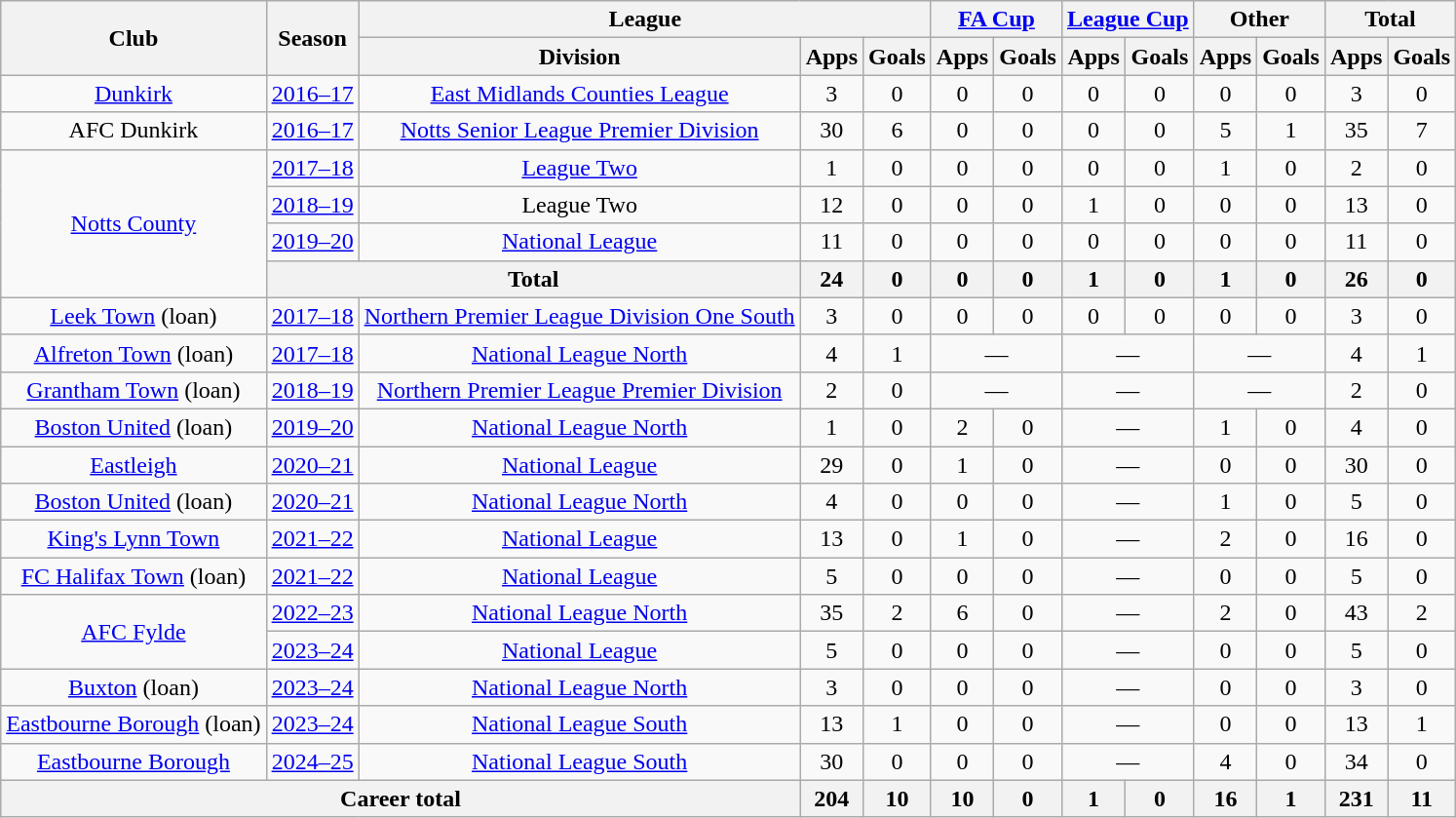<table class=wikitable style=text-align:center>
<tr>
<th rowspan=2>Club</th>
<th rowspan=2>Season</th>
<th colspan=3>League</th>
<th colspan=2><a href='#'>FA Cup</a></th>
<th colspan=2><a href='#'>League Cup</a></th>
<th colspan=2>Other</th>
<th colspan=2>Total</th>
</tr>
<tr>
<th>Division</th>
<th>Apps</th>
<th>Goals</th>
<th>Apps</th>
<th>Goals</th>
<th>Apps</th>
<th>Goals</th>
<th>Apps</th>
<th>Goals</th>
<th>Apps</th>
<th>Goals</th>
</tr>
<tr>
<td><a href='#'>Dunkirk</a></td>
<td><a href='#'>2016–17</a></td>
<td><a href='#'>East Midlands Counties League</a></td>
<td>3</td>
<td>0</td>
<td>0</td>
<td>0</td>
<td>0</td>
<td>0</td>
<td>0</td>
<td>0</td>
<td>3</td>
<td>0</td>
</tr>
<tr>
<td>AFC Dunkirk</td>
<td><a href='#'>2016–17</a></td>
<td><a href='#'>Notts Senior League Premier Division</a></td>
<td>30</td>
<td>6</td>
<td>0</td>
<td>0</td>
<td>0</td>
<td>0</td>
<td>5</td>
<td>1</td>
<td>35</td>
<td>7</td>
</tr>
<tr>
<td rowspan=4><a href='#'>Notts County</a></td>
<td><a href='#'>2017–18</a></td>
<td><a href='#'>League Two</a></td>
<td>1</td>
<td>0</td>
<td>0</td>
<td>0</td>
<td>0</td>
<td>0</td>
<td>1</td>
<td>0</td>
<td>2</td>
<td>0</td>
</tr>
<tr>
<td><a href='#'>2018–19</a></td>
<td>League Two</td>
<td>12</td>
<td>0</td>
<td>0</td>
<td>0</td>
<td>1</td>
<td>0</td>
<td>0</td>
<td>0</td>
<td>13</td>
<td>0</td>
</tr>
<tr>
<td><a href='#'>2019–20</a></td>
<td><a href='#'>National League</a></td>
<td>11</td>
<td>0</td>
<td>0</td>
<td>0</td>
<td>0</td>
<td>0</td>
<td>0</td>
<td>0</td>
<td>11</td>
<td>0</td>
</tr>
<tr>
<th colspan=2>Total</th>
<th>24</th>
<th>0</th>
<th>0</th>
<th>0</th>
<th>1</th>
<th>0</th>
<th>1</th>
<th>0</th>
<th>26</th>
<th>0</th>
</tr>
<tr>
<td><a href='#'>Leek Town</a> (loan)</td>
<td><a href='#'>2017–18</a></td>
<td><a href='#'>Northern Premier League Division One South</a></td>
<td>3</td>
<td>0</td>
<td>0</td>
<td>0</td>
<td>0</td>
<td>0</td>
<td>0</td>
<td>0</td>
<td>3</td>
<td>0</td>
</tr>
<tr>
<td><a href='#'>Alfreton Town</a> (loan)</td>
<td><a href='#'>2017–18</a></td>
<td><a href='#'>National League North</a></td>
<td>4</td>
<td>1</td>
<td colspan="2">—</td>
<td colspan="2">—</td>
<td colspan="2">—</td>
<td>4</td>
<td>1</td>
</tr>
<tr>
<td><a href='#'>Grantham Town</a> (loan)</td>
<td><a href='#'>2018–19</a></td>
<td><a href='#'>Northern Premier League Premier Division</a></td>
<td>2</td>
<td>0</td>
<td colspan="2">—</td>
<td colspan="2">—</td>
<td colspan="2">—</td>
<td>2</td>
<td>0</td>
</tr>
<tr>
<td><a href='#'>Boston United</a> (loan)</td>
<td><a href='#'>2019–20</a></td>
<td><a href='#'>National League North</a></td>
<td>1</td>
<td>0</td>
<td>2</td>
<td>0</td>
<td colspan="2">—</td>
<td>1</td>
<td>0</td>
<td>4</td>
<td>0</td>
</tr>
<tr>
<td><a href='#'>Eastleigh</a></td>
<td><a href='#'>2020–21</a></td>
<td><a href='#'>National League</a></td>
<td>29</td>
<td>0</td>
<td>1</td>
<td>0</td>
<td colspan="2">—</td>
<td>0</td>
<td>0</td>
<td>30</td>
<td>0</td>
</tr>
<tr>
<td><a href='#'>Boston United</a> (loan)</td>
<td><a href='#'>2020–21</a></td>
<td><a href='#'>National League North</a></td>
<td>4</td>
<td>0</td>
<td>0</td>
<td>0</td>
<td colspan="2">—</td>
<td>1</td>
<td>0</td>
<td>5</td>
<td>0</td>
</tr>
<tr>
<td><a href='#'>King's Lynn Town</a></td>
<td><a href='#'>2021–22</a></td>
<td><a href='#'>National League</a></td>
<td>13</td>
<td>0</td>
<td>1</td>
<td>0</td>
<td colspan="2">—</td>
<td>2</td>
<td>0</td>
<td>16</td>
<td>0</td>
</tr>
<tr>
<td><a href='#'>FC Halifax Town</a> (loan)</td>
<td><a href='#'>2021–22</a></td>
<td><a href='#'>National League</a></td>
<td>5</td>
<td>0</td>
<td>0</td>
<td>0</td>
<td colspan="2">—</td>
<td>0</td>
<td>0</td>
<td>5</td>
<td>0</td>
</tr>
<tr>
<td rowspan=2><a href='#'>AFC Fylde</a></td>
<td><a href='#'>2022–23</a></td>
<td><a href='#'>National League North</a></td>
<td>35</td>
<td>2</td>
<td>6</td>
<td>0</td>
<td colspan="2">—</td>
<td>2</td>
<td>0</td>
<td>43</td>
<td>2</td>
</tr>
<tr>
<td><a href='#'>2023–24</a></td>
<td><a href='#'>National League</a></td>
<td>5</td>
<td>0</td>
<td>0</td>
<td>0</td>
<td colspan="2">—</td>
<td>0</td>
<td>0</td>
<td>5</td>
<td>0</td>
</tr>
<tr>
<td><a href='#'>Buxton</a> (loan)</td>
<td><a href='#'>2023–24</a></td>
<td><a href='#'>National League North</a></td>
<td>3</td>
<td>0</td>
<td>0</td>
<td>0</td>
<td colspan="2">—</td>
<td>0</td>
<td>0</td>
<td>3</td>
<td>0</td>
</tr>
<tr>
<td><a href='#'>Eastbourne Borough</a> (loan)</td>
<td><a href='#'>2023–24</a></td>
<td><a href='#'>National League South</a></td>
<td>13</td>
<td>1</td>
<td>0</td>
<td>0</td>
<td colspan="2">—</td>
<td>0</td>
<td>0</td>
<td>13</td>
<td>1</td>
</tr>
<tr>
<td><a href='#'>Eastbourne Borough</a></td>
<td><a href='#'>2024–25</a></td>
<td><a href='#'>National League South</a></td>
<td>30</td>
<td>0</td>
<td>0</td>
<td>0</td>
<td colspan="2">—</td>
<td>4</td>
<td>0</td>
<td>34</td>
<td>0</td>
</tr>
<tr>
<th colspan=3>Career total</th>
<th>204</th>
<th>10</th>
<th>10</th>
<th>0</th>
<th>1</th>
<th>0</th>
<th>16</th>
<th>1</th>
<th>231</th>
<th>11</th>
</tr>
</table>
